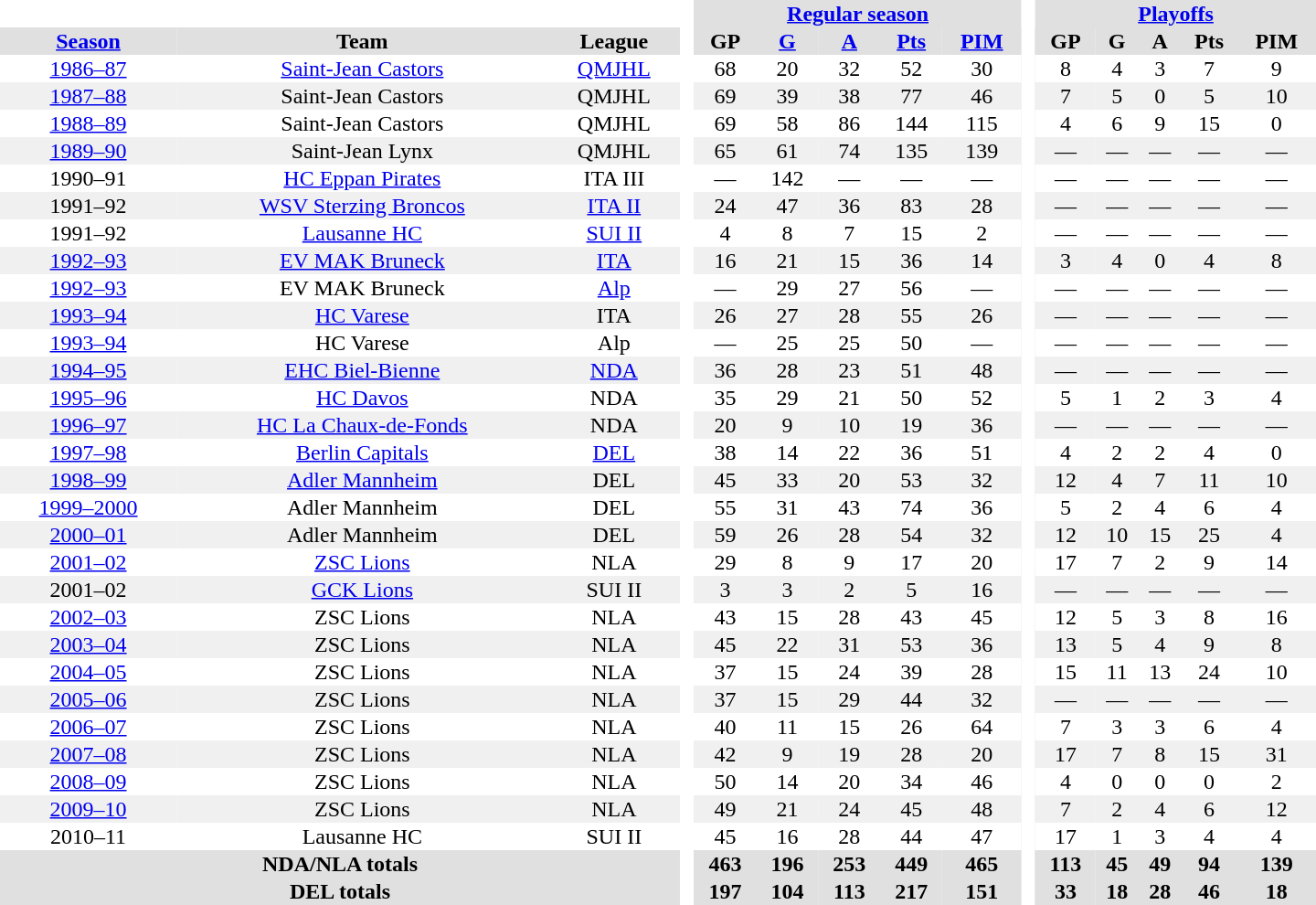<table border="0" cellpadding="1" cellspacing="0" style="text-align:center; width:60em">
<tr bgcolor="#e0e0e0">
<th colspan="3" bgcolor="#ffffff"> </th>
<th rowspan="99" bgcolor="#ffffff"> </th>
<th colspan="5"><a href='#'>Regular season</a></th>
<th rowspan="99" bgcolor="#ffffff"> </th>
<th colspan="5"><a href='#'>Playoffs</a></th>
</tr>
<tr bgcolor="#e0e0e0">
<th><a href='#'>Season</a></th>
<th>Team</th>
<th>League</th>
<th>GP</th>
<th><a href='#'>G</a></th>
<th><a href='#'>A</a></th>
<th><a href='#'>Pts</a></th>
<th><a href='#'>PIM</a></th>
<th>GP</th>
<th>G</th>
<th>A</th>
<th>Pts</th>
<th>PIM</th>
</tr>
<tr>
<td><a href='#'>1986–87</a></td>
<td><a href='#'>Saint-Jean Castors</a></td>
<td><a href='#'>QMJHL</a></td>
<td>68</td>
<td>20</td>
<td>32</td>
<td>52</td>
<td>30</td>
<td>8</td>
<td>4</td>
<td>3</td>
<td>7</td>
<td>9</td>
</tr>
<tr bgcolor="#f0f0f0">
<td><a href='#'>1987–88</a></td>
<td>Saint-Jean Castors</td>
<td>QMJHL</td>
<td>69</td>
<td>39</td>
<td>38</td>
<td>77</td>
<td>46</td>
<td>7</td>
<td>5</td>
<td>0</td>
<td>5</td>
<td>10</td>
</tr>
<tr>
<td><a href='#'>1988–89</a></td>
<td>Saint-Jean Castors</td>
<td>QMJHL</td>
<td>69</td>
<td>58</td>
<td>86</td>
<td>144</td>
<td>115</td>
<td>4</td>
<td>6</td>
<td>9</td>
<td>15</td>
<td>0</td>
</tr>
<tr bgcolor="#f0f0f0">
<td><a href='#'>1989–90</a></td>
<td>Saint-Jean Lynx</td>
<td>QMJHL</td>
<td>65</td>
<td>61</td>
<td>74</td>
<td>135</td>
<td>139</td>
<td>—</td>
<td>—</td>
<td>—</td>
<td>—</td>
<td>—</td>
</tr>
<tr>
<td>1990–91</td>
<td><a href='#'>HC Eppan Pirates</a></td>
<td>ITA III</td>
<td>—</td>
<td>142</td>
<td>—</td>
<td>—</td>
<td>—</td>
<td>—</td>
<td>—</td>
<td>—</td>
<td>—</td>
<td>—</td>
</tr>
<tr bgcolor="#f0f0f0">
<td>1991–92</td>
<td><a href='#'>WSV Sterzing Broncos</a></td>
<td><a href='#'>ITA II</a></td>
<td>24</td>
<td>47</td>
<td>36</td>
<td>83</td>
<td>28</td>
<td>—</td>
<td>—</td>
<td>—</td>
<td>—</td>
<td>—</td>
</tr>
<tr>
<td>1991–92</td>
<td><a href='#'>Lausanne HC</a></td>
<td><a href='#'>SUI II</a></td>
<td>4</td>
<td>8</td>
<td>7</td>
<td>15</td>
<td>2</td>
<td>—</td>
<td>—</td>
<td>—</td>
<td>—</td>
<td>—</td>
</tr>
<tr bgcolor="#f0f0f0">
<td><a href='#'>1992–93</a></td>
<td><a href='#'>EV MAK Bruneck</a></td>
<td><a href='#'>ITA</a></td>
<td>16</td>
<td>21</td>
<td>15</td>
<td>36</td>
<td>14</td>
<td>3</td>
<td>4</td>
<td>0</td>
<td>4</td>
<td>8</td>
</tr>
<tr>
<td><a href='#'>1992–93</a></td>
<td>EV MAK Bruneck</td>
<td><a href='#'>Alp</a></td>
<td>—</td>
<td>29</td>
<td>27</td>
<td>56</td>
<td>—</td>
<td>—</td>
<td>—</td>
<td>—</td>
<td>—</td>
<td>—</td>
</tr>
<tr bgcolor="#f0f0f0">
<td><a href='#'>1993–94</a></td>
<td><a href='#'>HC Varese</a></td>
<td>ITA</td>
<td>26</td>
<td>27</td>
<td>28</td>
<td>55</td>
<td>26</td>
<td>—</td>
<td>—</td>
<td>—</td>
<td>—</td>
<td>—</td>
</tr>
<tr>
<td><a href='#'>1993–94</a></td>
<td>HC Varese</td>
<td>Alp</td>
<td>—</td>
<td>25</td>
<td>25</td>
<td>50</td>
<td>—</td>
<td>—</td>
<td>—</td>
<td>—</td>
<td>—</td>
<td>—</td>
</tr>
<tr bgcolor="#f0f0f0">
<td><a href='#'>1994–95</a></td>
<td><a href='#'>EHC Biel-Bienne</a></td>
<td><a href='#'>NDA</a></td>
<td>36</td>
<td>28</td>
<td>23</td>
<td>51</td>
<td>48</td>
<td>—</td>
<td>—</td>
<td>—</td>
<td>—</td>
<td>—</td>
</tr>
<tr>
<td><a href='#'>1995–96</a></td>
<td><a href='#'>HC Davos</a></td>
<td>NDA</td>
<td>35</td>
<td>29</td>
<td>21</td>
<td>50</td>
<td>52</td>
<td>5</td>
<td>1</td>
<td>2</td>
<td>3</td>
<td>4</td>
</tr>
<tr bgcolor="#f0f0f0">
<td><a href='#'>1996–97</a></td>
<td><a href='#'>HC La Chaux-de-Fonds</a></td>
<td>NDA</td>
<td>20</td>
<td>9</td>
<td>10</td>
<td>19</td>
<td>36</td>
<td>—</td>
<td>—</td>
<td>—</td>
<td>—</td>
<td>—</td>
</tr>
<tr>
<td><a href='#'>1997–98</a></td>
<td><a href='#'>Berlin Capitals</a></td>
<td><a href='#'>DEL</a></td>
<td>38</td>
<td>14</td>
<td>22</td>
<td>36</td>
<td>51</td>
<td>4</td>
<td>2</td>
<td>2</td>
<td>4</td>
<td>0</td>
</tr>
<tr bgcolor="#f0f0f0">
<td><a href='#'>1998–99</a></td>
<td><a href='#'>Adler Mannheim</a></td>
<td>DEL</td>
<td>45</td>
<td>33</td>
<td>20</td>
<td>53</td>
<td>32</td>
<td>12</td>
<td>4</td>
<td>7</td>
<td>11</td>
<td>10</td>
</tr>
<tr>
<td><a href='#'>1999–2000</a></td>
<td>Adler Mannheim</td>
<td>DEL</td>
<td>55</td>
<td>31</td>
<td>43</td>
<td>74</td>
<td>36</td>
<td>5</td>
<td>2</td>
<td>4</td>
<td>6</td>
<td>4</td>
</tr>
<tr bgcolor="#f0f0f0">
<td><a href='#'>2000–01</a></td>
<td>Adler Mannheim</td>
<td>DEL</td>
<td>59</td>
<td>26</td>
<td>28</td>
<td>54</td>
<td>32</td>
<td>12</td>
<td>10</td>
<td>15</td>
<td>25</td>
<td>4</td>
</tr>
<tr>
<td><a href='#'>2001–02</a></td>
<td><a href='#'>ZSC Lions</a></td>
<td>NLA</td>
<td>29</td>
<td>8</td>
<td>9</td>
<td>17</td>
<td>20</td>
<td>17</td>
<td>7</td>
<td>2</td>
<td>9</td>
<td>14</td>
</tr>
<tr bgcolor="#f0f0f0">
<td>2001–02</td>
<td><a href='#'>GCK Lions</a></td>
<td>SUI II</td>
<td>3</td>
<td>3</td>
<td>2</td>
<td>5</td>
<td>16</td>
<td>—</td>
<td>—</td>
<td>—</td>
<td>—</td>
<td>—</td>
</tr>
<tr>
<td><a href='#'>2002–03</a></td>
<td>ZSC Lions</td>
<td>NLA</td>
<td>43</td>
<td>15</td>
<td>28</td>
<td>43</td>
<td>45</td>
<td>12</td>
<td>5</td>
<td>3</td>
<td>8</td>
<td>16</td>
</tr>
<tr bgcolor="#f0f0f0">
<td><a href='#'>2003–04</a></td>
<td>ZSC Lions</td>
<td>NLA</td>
<td>45</td>
<td>22</td>
<td>31</td>
<td>53</td>
<td>36</td>
<td>13</td>
<td>5</td>
<td>4</td>
<td>9</td>
<td>8</td>
</tr>
<tr>
<td><a href='#'>2004–05</a></td>
<td>ZSC Lions</td>
<td>NLA</td>
<td>37</td>
<td>15</td>
<td>24</td>
<td>39</td>
<td>28</td>
<td>15</td>
<td>11</td>
<td>13</td>
<td>24</td>
<td>10</td>
</tr>
<tr bgcolor="#f0f0f0">
<td><a href='#'>2005–06</a></td>
<td>ZSC Lions</td>
<td>NLA</td>
<td>37</td>
<td>15</td>
<td>29</td>
<td>44</td>
<td>32</td>
<td>—</td>
<td>—</td>
<td>—</td>
<td>—</td>
<td>—</td>
</tr>
<tr>
<td><a href='#'>2006–07</a></td>
<td>ZSC Lions</td>
<td>NLA</td>
<td>40</td>
<td>11</td>
<td>15</td>
<td>26</td>
<td>64</td>
<td>7</td>
<td>3</td>
<td>3</td>
<td>6</td>
<td>4</td>
</tr>
<tr bgcolor="#f0f0f0">
<td><a href='#'>2007–08</a></td>
<td>ZSC Lions</td>
<td>NLA</td>
<td>42</td>
<td>9</td>
<td>19</td>
<td>28</td>
<td>20</td>
<td>17</td>
<td>7</td>
<td>8</td>
<td>15</td>
<td>31</td>
</tr>
<tr>
<td><a href='#'>2008–09</a></td>
<td>ZSC Lions</td>
<td>NLA</td>
<td>50</td>
<td>14</td>
<td>20</td>
<td>34</td>
<td>46</td>
<td>4</td>
<td>0</td>
<td>0</td>
<td>0</td>
<td>2</td>
</tr>
<tr bgcolor="#f0f0f0">
<td><a href='#'>2009–10</a></td>
<td>ZSC Lions</td>
<td>NLA</td>
<td>49</td>
<td>21</td>
<td>24</td>
<td>45</td>
<td>48</td>
<td>7</td>
<td>2</td>
<td>4</td>
<td>6</td>
<td>12</td>
</tr>
<tr>
<td>2010–11</td>
<td>Lausanne HC</td>
<td>SUI II</td>
<td>45</td>
<td>16</td>
<td>28</td>
<td>44</td>
<td>47</td>
<td>17</td>
<td>1</td>
<td>3</td>
<td>4</td>
<td>4</td>
</tr>
<tr bgcolor="#e0e0e0">
<th colspan="3">NDA/NLA totals</th>
<th>463</th>
<th>196</th>
<th>253</th>
<th>449</th>
<th>465</th>
<th>113</th>
<th>45</th>
<th>49</th>
<th>94</th>
<th>139</th>
</tr>
<tr bgcolor="#e0e0e0">
<th colspan="3">DEL totals</th>
<th>197</th>
<th>104</th>
<th>113</th>
<th>217</th>
<th>151</th>
<th>33</th>
<th>18</th>
<th>28</th>
<th>46</th>
<th>18</th>
</tr>
</table>
